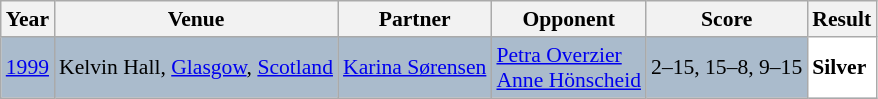<table class="sortable wikitable" style="font-size: 90%;">
<tr>
<th>Year</th>
<th>Venue</th>
<th>Partner</th>
<th>Opponent</th>
<th>Score</th>
<th>Result</th>
</tr>
<tr style="background:#AABBCC">
<td align="center"><a href='#'>1999</a></td>
<td align="left">Kelvin Hall, <a href='#'>Glasgow</a>, <a href='#'>Scotland</a></td>
<td align="left"> <a href='#'>Karina Sørensen</a></td>
<td align="left"> <a href='#'>Petra Overzier</a><br> <a href='#'>Anne Hönscheid</a></td>
<td align="left">2–15, 15–8, 9–15</td>
<td style="text-align:left; background:white"> <strong>Silver</strong></td>
</tr>
</table>
